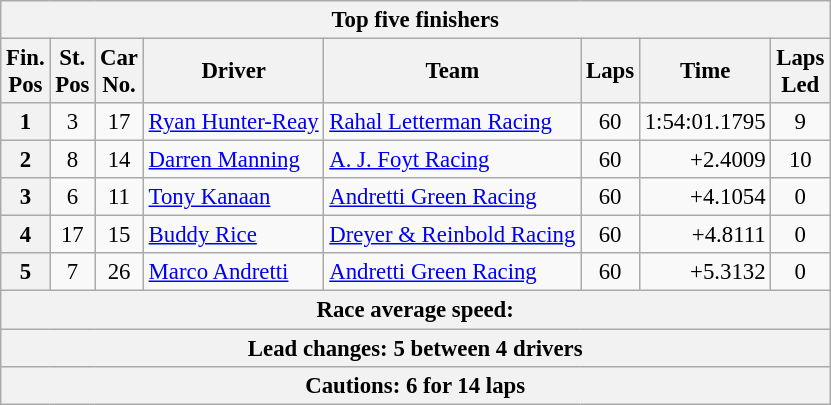<table class="wikitable" style="font-size:95%;text-align:center">
<tr>
<th colspan=9>Top five finishers</th>
</tr>
<tr>
<th>Fin.<br>Pos</th>
<th>St.<br>Pos</th>
<th>Car<br>No.</th>
<th>Driver</th>
<th>Team</th>
<th>Laps</th>
<th>Time</th>
<th>Laps<br>Led</th>
</tr>
<tr>
<th>1</th>
<td>3</td>
<td>17</td>
<td style="text-align:left"> <a href='#'>Ryan Hunter-Reay</a></td>
<td style="text-align:left"><a href='#'>Rahal Letterman Racing</a></td>
<td>60</td>
<td align=right>1:54:01.1795</td>
<td>9</td>
</tr>
<tr>
<th>2</th>
<td>8</td>
<td>14</td>
<td style="text-align:left"> <a href='#'>Darren Manning</a></td>
<td style="text-align:left"><a href='#'>A. J. Foyt Racing</a></td>
<td>60</td>
<td align=right>+2.4009</td>
<td>10</td>
</tr>
<tr>
<th>3</th>
<td>6</td>
<td>11</td>
<td style="text-align:left"> <a href='#'>Tony Kanaan</a></td>
<td style="text-align:left"><a href='#'>Andretti Green Racing</a></td>
<td>60</td>
<td align=right>+4.1054</td>
<td>0</td>
</tr>
<tr>
<th>4</th>
<td>17</td>
<td>15</td>
<td style="text-align:left"> <a href='#'>Buddy Rice</a></td>
<td style="text-align:left"><a href='#'>Dreyer & Reinbold Racing</a></td>
<td>60</td>
<td align=right>+4.8111</td>
<td>0</td>
</tr>
<tr>
<th>5</th>
<td>7</td>
<td>26</td>
<td style="text-align:left"> <a href='#'>Marco Andretti</a></td>
<td style="text-align:left"><a href='#'>Andretti Green Racing</a></td>
<td>60</td>
<td align=right>+5.3132</td>
<td>0</td>
</tr>
<tr>
<th colspan=9>Race average speed: </th>
</tr>
<tr>
<th colspan=9>Lead changes: 5 between 4 drivers</th>
</tr>
<tr>
<th colspan=9>Cautions: 6 for 14 laps</th>
</tr>
</table>
